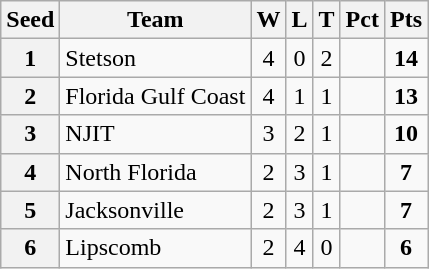<table class=wikitable>
<tr>
<th>Seed</th>
<th>Team</th>
<th>W</th>
<th>L</th>
<th>T</th>
<th>Pct</th>
<th>Pts</th>
</tr>
<tr align=center>
<th>1</th>
<td align=left>Stetson</td>
<td>4</td>
<td>0</td>
<td>2</td>
<td></td>
<td><strong>14</strong></td>
</tr>
<tr align=center>
<th>2</th>
<td align=left>Florida Gulf Coast</td>
<td>4</td>
<td>1</td>
<td>1</td>
<td></td>
<td><strong>13</strong></td>
</tr>
<tr align=center>
<th>3</th>
<td align=left>NJIT</td>
<td>3</td>
<td>2</td>
<td>1</td>
<td></td>
<td><strong>10</strong></td>
</tr>
<tr align=center>
<th>4</th>
<td align=left>North Florida</td>
<td>2</td>
<td>3</td>
<td>1</td>
<td></td>
<td><strong>7</strong></td>
</tr>
<tr align=center>
<th>5</th>
<td align=left>Jacksonville</td>
<td>2</td>
<td>3</td>
<td>1</td>
<td></td>
<td><strong>7</strong></td>
</tr>
<tr align=center>
<th>6</th>
<td align=left>Lipscomb</td>
<td>2</td>
<td>4</td>
<td>0</td>
<td></td>
<td><strong>6</strong></td>
</tr>
</table>
